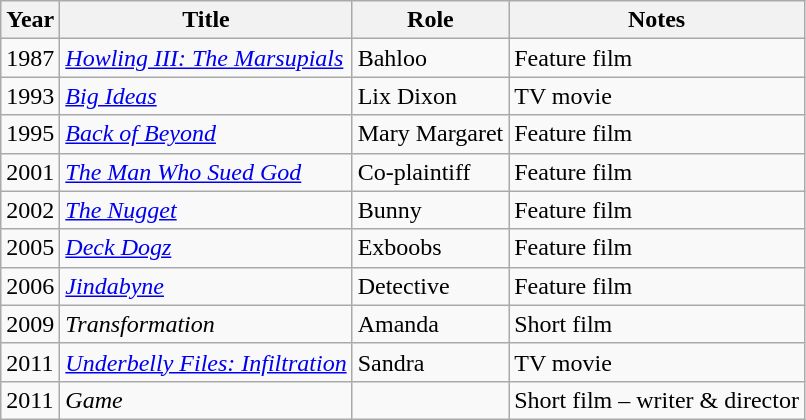<table class="wikitable">
<tr>
<th>Year</th>
<th>Title</th>
<th>Role</th>
<th>Notes</th>
</tr>
<tr>
<td>1987</td>
<td><em><a href='#'>Howling III: The Marsupials</a></em></td>
<td>Bahloo</td>
<td>Feature film</td>
</tr>
<tr>
<td>1993</td>
<td><em><a href='#'>Big Ideas</a></em></td>
<td>Lix Dixon</td>
<td>TV movie</td>
</tr>
<tr>
<td>1995</td>
<td><em><a href='#'>Back of Beyond</a></em></td>
<td>Mary Margaret</td>
<td>Feature film</td>
</tr>
<tr>
<td>2001</td>
<td><em><a href='#'>The Man Who Sued God</a></em></td>
<td>Co-plaintiff</td>
<td>Feature film</td>
</tr>
<tr>
<td>2002</td>
<td><em><a href='#'>The Nugget</a></em></td>
<td>Bunny</td>
<td>Feature film</td>
</tr>
<tr>
<td>2005</td>
<td><em><a href='#'>Deck Dogz</a></em></td>
<td>Exboobs</td>
<td>Feature film</td>
</tr>
<tr>
<td>2006</td>
<td><em><a href='#'>Jindabyne</a></em></td>
<td>Detective</td>
<td>Feature film</td>
</tr>
<tr>
<td>2009</td>
<td><em>Transformation</em></td>
<td>Amanda</td>
<td>Short film</td>
</tr>
<tr>
<td>2011</td>
<td><em><a href='#'>Underbelly Files: Infiltration</a></em></td>
<td>Sandra</td>
<td>TV movie</td>
</tr>
<tr>
<td>2011</td>
<td><em>Game</em></td>
<td></td>
<td>Short film – writer & director</td>
</tr>
</table>
